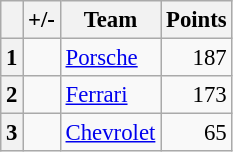<table class="wikitable" style="font-size:95%;">
<tr>
<th scope="col"></th>
<th scope="col">+/-</th>
<th scope="col">Team</th>
<th scope="col">Points</th>
</tr>
<tr>
<th align="center">1</th>
<td align="left"></td>
<td> <a href='#'>Porsche</a></td>
<td align="right">187</td>
</tr>
<tr>
<th align="center">2</th>
<td align="left"></td>
<td> <a href='#'>Ferrari</a></td>
<td align="right">173</td>
</tr>
<tr>
<th align="center">3</th>
<td align="left"></td>
<td> <a href='#'>Chevrolet</a></td>
<td align="right">65</td>
</tr>
</table>
